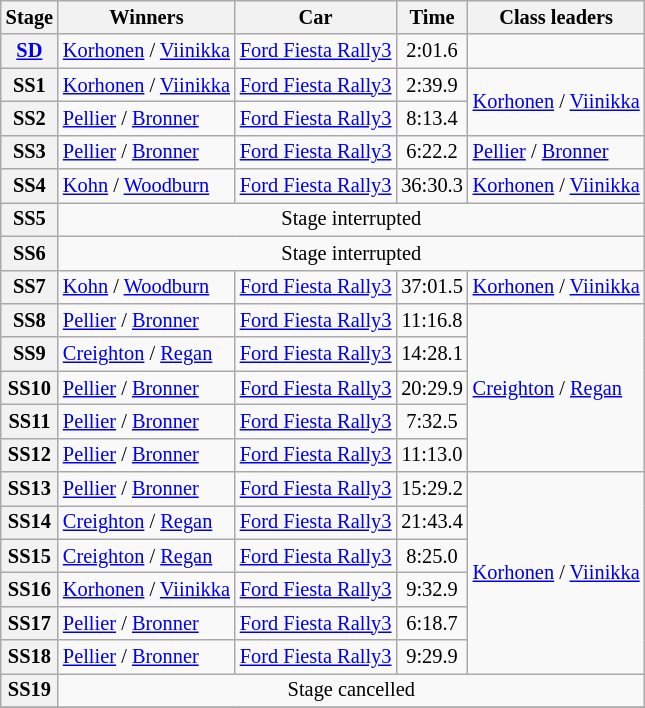<table class="wikitable" style="font-size:85%">
<tr>
<th>Stage</th>
<th>Winners</th>
<th>Car</th>
<th>Time</th>
<th>Class leaders</th>
</tr>
<tr>
<th><a href='#'>SD</a></th>
<td><a href='#'>Korhonen</a> / <a href='#'>Viinikka</a></td>
<td><a href='#'>Ford Fiesta Rally3</a></td>
<td align="center">2:01.6</td>
<td></td>
</tr>
<tr>
<th>SS1</th>
<td><a href='#'>Korhonen</a> / <a href='#'>Viinikka</a></td>
<td><a href='#'>Ford Fiesta Rally3</a></td>
<td align="center">2:39.9</td>
<td rowspan="2"><a href='#'>Korhonen</a> / <a href='#'>Viinikka</a></td>
</tr>
<tr>
<th>SS2</th>
<td><a href='#'>Pellier</a> / <a href='#'>Bronner</a></td>
<td><a href='#'>Ford Fiesta Rally3</a></td>
<td align="center">8:13.4</td>
</tr>
<tr>
<th>SS3</th>
<td><a href='#'>Pellier</a> / <a href='#'>Bronner</a></td>
<td><a href='#'>Ford Fiesta Rally3</a></td>
<td align="center">6:22.2</td>
<td><a href='#'>Pellier</a> / <a href='#'>Bronner</a></td>
</tr>
<tr>
<th>SS4</th>
<td><a href='#'>Kohn</a> / <a href='#'>Woodburn</a></td>
<td><a href='#'>Ford Fiesta Rally3</a></td>
<td align="center">36:30.3</td>
<td><a href='#'>Korhonen</a> / <a href='#'>Viinikka</a></td>
</tr>
<tr>
<th>SS5</th>
<td colspan="4" align="center">Stage interrupted</td>
</tr>
<tr>
<th>SS6</th>
<td colspan="4" align="center">Stage interrupted</td>
</tr>
<tr>
<th>SS7</th>
<td><a href='#'>Kohn</a> / <a href='#'>Woodburn</a></td>
<td><a href='#'>Ford Fiesta Rally3</a></td>
<td align="center">37:01.5</td>
<td><a href='#'>Korhonen</a> / <a href='#'>Viinikka</a></td>
</tr>
<tr>
<th>SS8</th>
<td><a href='#'>Pellier</a> / <a href='#'>Bronner</a></td>
<td><a href='#'>Ford Fiesta Rally3</a></td>
<td align="center">11:16.8</td>
<td rowspan="5"><a href='#'>Creighton</a> / <a href='#'>Regan</a></td>
</tr>
<tr>
<th>SS9</th>
<td><a href='#'>Creighton</a> / <a href='#'>Regan</a></td>
<td><a href='#'>Ford Fiesta Rally3</a></td>
<td align="center">14:28.1</td>
</tr>
<tr>
<th>SS10</th>
<td><a href='#'>Pellier</a> / <a href='#'>Bronner</a></td>
<td><a href='#'>Ford Fiesta Rally3</a></td>
<td align="center">20:29.9</td>
</tr>
<tr>
<th>SS11</th>
<td><a href='#'>Pellier</a> / <a href='#'>Bronner</a></td>
<td><a href='#'>Ford Fiesta Rally3</a></td>
<td align="center">7:32.5</td>
</tr>
<tr>
<th>SS12</th>
<td><a href='#'>Pellier</a> / <a href='#'>Bronner</a></td>
<td><a href='#'>Ford Fiesta Rally3</a></td>
<td align="center">11:13.0</td>
</tr>
<tr>
<th>SS13</th>
<td><a href='#'>Pellier</a> / <a href='#'>Bronner</a></td>
<td><a href='#'>Ford Fiesta Rally3</a></td>
<td align="center">15:29.2</td>
<td rowspan="6"><a href='#'>Korhonen</a> / <a href='#'>Viinikka</a></td>
</tr>
<tr>
<th>SS14</th>
<td><a href='#'>Creighton</a> / <a href='#'>Regan</a></td>
<td><a href='#'>Ford Fiesta Rally3</a></td>
<td align="center">21:43.4</td>
</tr>
<tr>
<th>SS15</th>
<td><a href='#'>Creighton</a> / <a href='#'>Regan</a></td>
<td><a href='#'>Ford Fiesta Rally3</a></td>
<td align="center">8:25.0</td>
</tr>
<tr>
<th>SS16</th>
<td><a href='#'>Korhonen</a> / <a href='#'>Viinikka</a></td>
<td><a href='#'>Ford Fiesta Rally3</a></td>
<td align="center">9:32.9</td>
</tr>
<tr>
<th>SS17</th>
<td><a href='#'>Pellier</a> / <a href='#'>Bronner</a></td>
<td><a href='#'>Ford Fiesta Rally3</a></td>
<td align="center">6:18.7</td>
</tr>
<tr>
<th>SS18</th>
<td><a href='#'>Pellier</a> / <a href='#'>Bronner</a></td>
<td><a href='#'>Ford Fiesta Rally3</a></td>
<td align="center">9:29.9</td>
</tr>
<tr>
<th>SS19</th>
<td align="center" colspan="4">Stage cancelled</td>
</tr>
<tr>
</tr>
</table>
